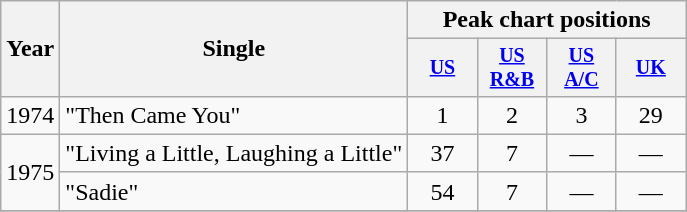<table class="wikitable" style="text-align:center;">
<tr>
<th rowspan="2">Year</th>
<th rowspan="2">Single</th>
<th colspan="4">Peak chart positions</th>
</tr>
<tr style="font-size:smaller;">
<th width="40"><a href='#'>US</a><br></th>
<th width="40"><a href='#'>US<br>R&B</a><br></th>
<th width="40"><a href='#'>US<br>A/C</a><br></th>
<th width="40"><a href='#'>UK</a><br></th>
</tr>
<tr>
<td rowspan="1">1974</td>
<td align="left">"Then Came You"</td>
<td>1</td>
<td>2</td>
<td>3</td>
<td>29</td>
</tr>
<tr>
<td rowspan="2">1975</td>
<td align="left">"Living a Little, Laughing a Little"</td>
<td>37</td>
<td>7</td>
<td>—</td>
<td>—</td>
</tr>
<tr>
<td align="left">"Sadie"</td>
<td>54</td>
<td>7</td>
<td>—</td>
<td>—</td>
</tr>
<tr>
</tr>
</table>
